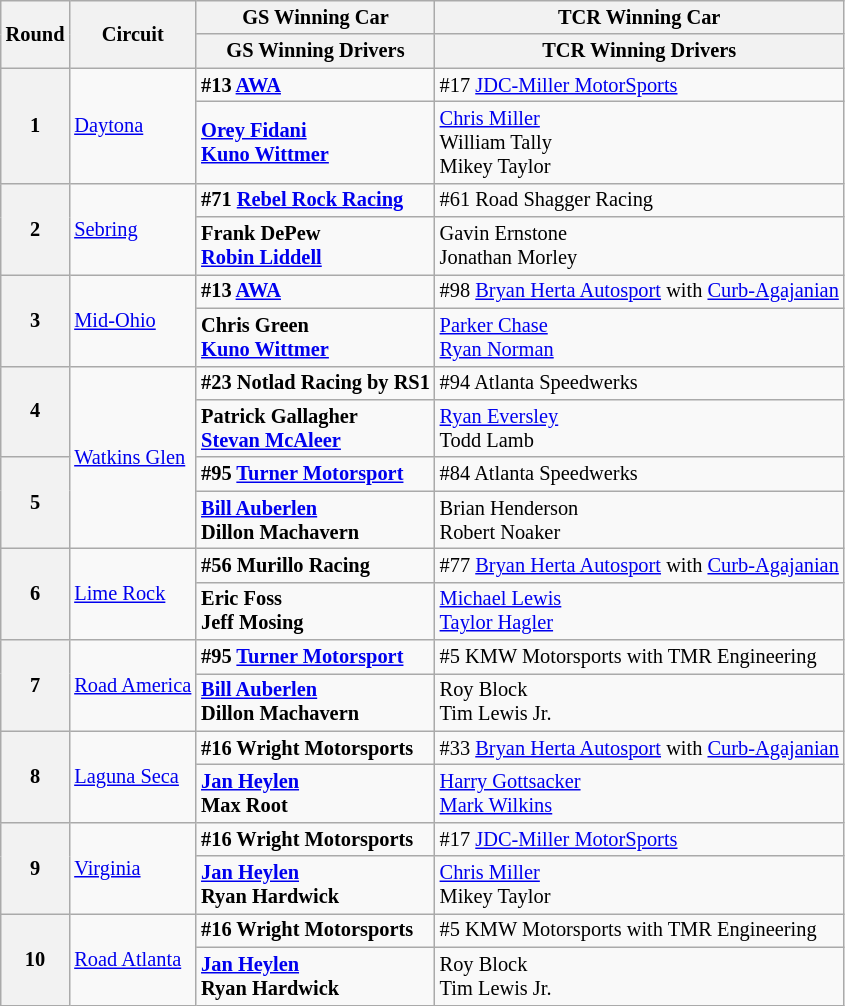<table class="wikitable" style="font-size:85%;">
<tr>
<th rowspan=2>Round</th>
<th rowspan=2>Circuit</th>
<th>GS Winning Car</th>
<th>TCR Winning Car</th>
</tr>
<tr>
<th>GS Winning Drivers</th>
<th>TCR Winning Drivers</th>
</tr>
<tr>
<th rowspan=2>1</th>
<td rowspan=2><a href='#'>Daytona</a></td>
<td><strong> #13 <a href='#'>AWA</a></strong></td>
<td> #17 <a href='#'>JDC-Miller MotorSports</a></td>
</tr>
<tr>
<td><strong> <a href='#'>Orey Fidani</a><br> <a href='#'>Kuno Wittmer</a></strong></td>
<td> <a href='#'>Chris Miller</a><br> William Tally<br> Mikey Taylor</td>
</tr>
<tr>
<th rowspan=2>2</th>
<td rowspan=2><a href='#'>Sebring</a></td>
<td><strong> #71 <a href='#'>Rebel Rock Racing</a></strong></td>
<td> #61 Road Shagger Racing</td>
</tr>
<tr>
<td><strong> Frank DePew<br> <a href='#'>Robin Liddell</a></strong></td>
<td> Gavin Ernstone<br> Jonathan Morley</td>
</tr>
<tr>
<th rowspan=2>3</th>
<td rowspan=2><a href='#'>Mid-Ohio</a></td>
<td><strong> #13 <a href='#'>AWA</a></strong></td>
<td> #98 <a href='#'>Bryan Herta Autosport</a> with <a href='#'>Curb-Agajanian</a></td>
</tr>
<tr>
<td><strong> Chris Green<br> <a href='#'>Kuno Wittmer</a></strong></td>
<td> <a href='#'>Parker Chase</a><br> <a href='#'>Ryan Norman</a></td>
</tr>
<tr>
<th rowspan=2>4</th>
<td rowspan="4"><a href='#'>Watkins Glen</a></td>
<td><strong> #23 Notlad Racing by RS1</strong></td>
<td> #94 Atlanta Speedwerks</td>
</tr>
<tr>
<td><strong> Patrick Gallagher<br> <a href='#'>Stevan McAleer</a></strong></td>
<td> <a href='#'>Ryan Eversley</a><br> Todd Lamb</td>
</tr>
<tr>
<th rowspan=2>5</th>
<td><strong> #95 <a href='#'>Turner Motorsport</a></strong></td>
<td> #84 Atlanta Speedwerks</td>
</tr>
<tr>
<td><strong> <a href='#'>Bill Auberlen</a><br> Dillon Machavern</strong></td>
<td> Brian Henderson<br> Robert Noaker</td>
</tr>
<tr>
<th rowspan=2>6</th>
<td rowspan=2><a href='#'>Lime Rock</a></td>
<td><strong> #56 Murillo Racing</strong></td>
<td> #77 <a href='#'>Bryan Herta Autosport</a> with <a href='#'>Curb-Agajanian</a></td>
</tr>
<tr>
<td><strong> Eric Foss<br> Jeff Mosing</strong></td>
<td> <a href='#'>Michael Lewis</a><br> <a href='#'>Taylor Hagler</a></td>
</tr>
<tr>
<th rowspan=2>7</th>
<td rowspan=2><a href='#'>Road America</a></td>
<td><strong> #95 <a href='#'>Turner Motorsport</a></strong></td>
<td> #5 KMW Motorsports with TMR Engineering</td>
</tr>
<tr>
<td><strong> <a href='#'>Bill Auberlen</a><br> Dillon Machavern</strong></td>
<td> Roy Block<br> Tim Lewis Jr.</td>
</tr>
<tr>
<th rowspan=2>8</th>
<td rowspan=2><a href='#'>Laguna Seca</a></td>
<td><strong> #16 Wright Motorsports</strong></td>
<td> #33 <a href='#'>Bryan Herta Autosport</a> with <a href='#'>Curb-Agajanian</a></td>
</tr>
<tr>
<td><strong> <a href='#'>Jan Heylen</a><br> Max Root</strong></td>
<td> <a href='#'>Harry Gottsacker</a><br> <a href='#'>Mark Wilkins</a></td>
</tr>
<tr>
<th rowspan=2>9</th>
<td rowspan=2><a href='#'>Virginia</a></td>
<td><strong> #16 Wright Motorsports</strong></td>
<td> #17 <a href='#'>JDC-Miller MotorSports</a></td>
</tr>
<tr>
<td><strong> <a href='#'>Jan Heylen</a><br> Ryan Hardwick</strong></td>
<td> <a href='#'>Chris Miller</a><br> Mikey Taylor</td>
</tr>
<tr>
<th rowspan=2>10</th>
<td rowspan=2><a href='#'>Road Atlanta</a></td>
<td><strong> #16 Wright Motorsports</strong></td>
<td> #5 KMW Motorsports with TMR Engineering</td>
</tr>
<tr>
<td><strong> <a href='#'>Jan Heylen</a><br> Ryan Hardwick</strong></td>
<td> Roy Block<br> Tim Lewis Jr.</td>
</tr>
</table>
